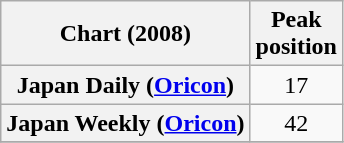<table class="wikitable sortable plainrowheaders">
<tr>
<th>Chart (2008)</th>
<th>Peak<br>position</th>
</tr>
<tr>
<th scope="row">Japan Daily (<a href='#'>Oricon</a>)</th>
<td align="center">17</td>
</tr>
<tr>
<th scope="row">Japan Weekly (<a href='#'>Oricon</a>)</th>
<td align="center">42</td>
</tr>
<tr>
</tr>
</table>
